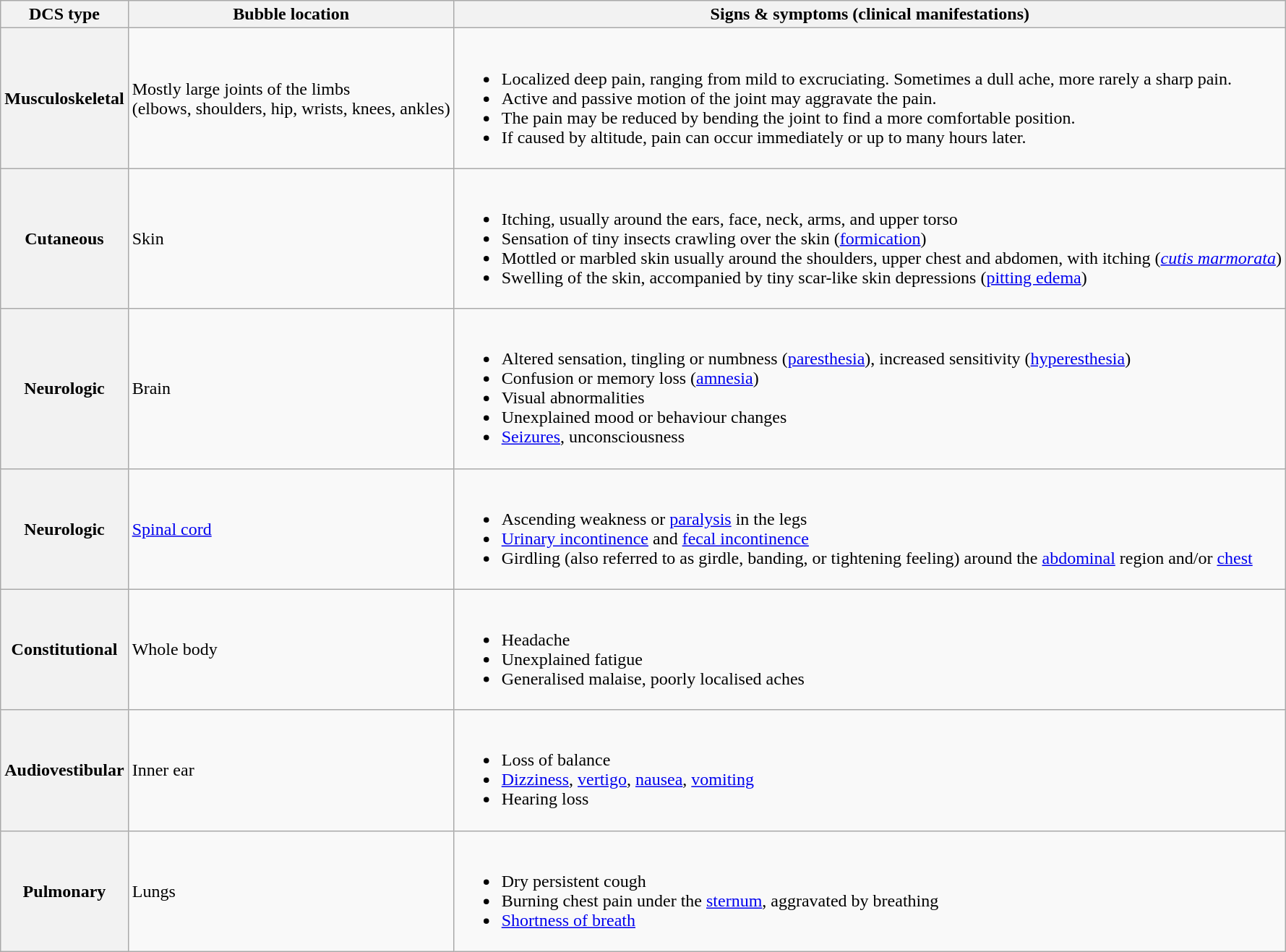<table class="wikitable">
<tr>
<th scope="col">DCS type</th>
<th scope="col">Bubble location</th>
<th scope="col">Signs & symptoms (clinical manifestations)</th>
</tr>
<tr>
<th scope="row">Musculoskeletal</th>
<td>Mostly large joints of the limbs<br>(elbows, shoulders, hip, wrists, knees, ankles)</td>
<td><br><ul><li>Localized deep pain, ranging from mild to excruciating. Sometimes a dull ache, more rarely a sharp pain.</li><li>Active and passive motion of the joint may aggravate the pain.</li><li>The pain may be reduced by bending the joint to find a more comfortable position.</li><li>If caused by altitude, pain can occur immediately or up to many hours later.</li></ul></td>
</tr>
<tr>
<th scope="row">Cutaneous</th>
<td>Skin</td>
<td><br><ul><li>Itching, usually around the ears, face, neck, arms, and upper torso</li><li>Sensation of tiny insects crawling over the skin (<a href='#'>formication</a>)</li><li>Mottled or marbled skin usually around the shoulders, upper chest and abdomen, with itching (<em><a href='#'>cutis marmorata</a></em>)</li><li>Swelling of the skin, accompanied by tiny scar-like skin depressions (<a href='#'>pitting edema</a>)</li></ul></td>
</tr>
<tr>
<th scope="row">Neurologic</th>
<td>Brain</td>
<td><br><ul><li>Altered sensation, tingling or numbness (<a href='#'>paresthesia</a>), increased sensitivity (<a href='#'>hyperesthesia</a>)</li><li>Confusion or memory loss (<a href='#'>amnesia</a>)</li><li>Visual abnormalities</li><li>Unexplained mood or behaviour changes</li><li><a href='#'>Seizures</a>, unconsciousness</li></ul></td>
</tr>
<tr>
<th scope="row">Neurologic</th>
<td><a href='#'>Spinal cord</a></td>
<td><br><ul><li>Ascending weakness or <a href='#'>paralysis</a> in the legs</li><li><a href='#'>Urinary incontinence</a> and <a href='#'>fecal incontinence</a></li><li>Girdling (also referred to as girdle, banding, or tightening feeling) around the <a href='#'>abdominal</a> region and/or <a href='#'>chest</a></li></ul></td>
</tr>
<tr>
<th scope="row">Constitutional</th>
<td>Whole body</td>
<td><br><ul><li>Headache</li><li>Unexplained fatigue</li><li>Generalised malaise, poorly localised aches</li></ul></td>
</tr>
<tr>
<th scope="row">Audiovestibular</th>
<td>Inner ear </td>
<td><br><ul><li>Loss of balance</li><li><a href='#'>Dizziness</a>, <a href='#'>vertigo</a>, <a href='#'>nausea</a>, <a href='#'>vomiting</a></li><li>Hearing loss</li></ul></td>
</tr>
<tr>
<th scope="row">Pulmonary</th>
<td>Lungs</td>
<td><br><ul><li>Dry persistent cough</li><li>Burning chest pain under the <a href='#'>sternum</a>, aggravated by breathing</li><li><a href='#'>Shortness of breath</a></li></ul></td>
</tr>
</table>
